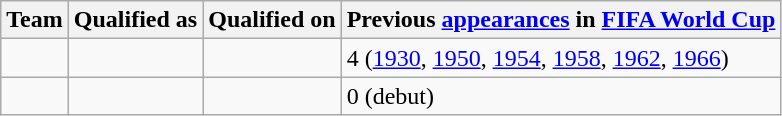<table class="wikitable sortable">
<tr>
<th>Team</th>
<th>Qualified as</th>
<th>Qualified on</th>
<th data-sort-type="number">Previous <a href='#'>appearances</a> in <a href='#'>FIFA World Cup</a></th>
</tr>
<tr>
<td></td>
<td></td>
<td></td>
<td>4 (<a href='#'>1930</a>, <a href='#'>1950</a>, <a href='#'>1954</a>, <a href='#'>1958</a>, <a href='#'>1962</a>, <a href='#'>1966</a>)</td>
</tr>
<tr>
<td></td>
<td></td>
<td></td>
<td>0 (debut)</td>
</tr>
</table>
